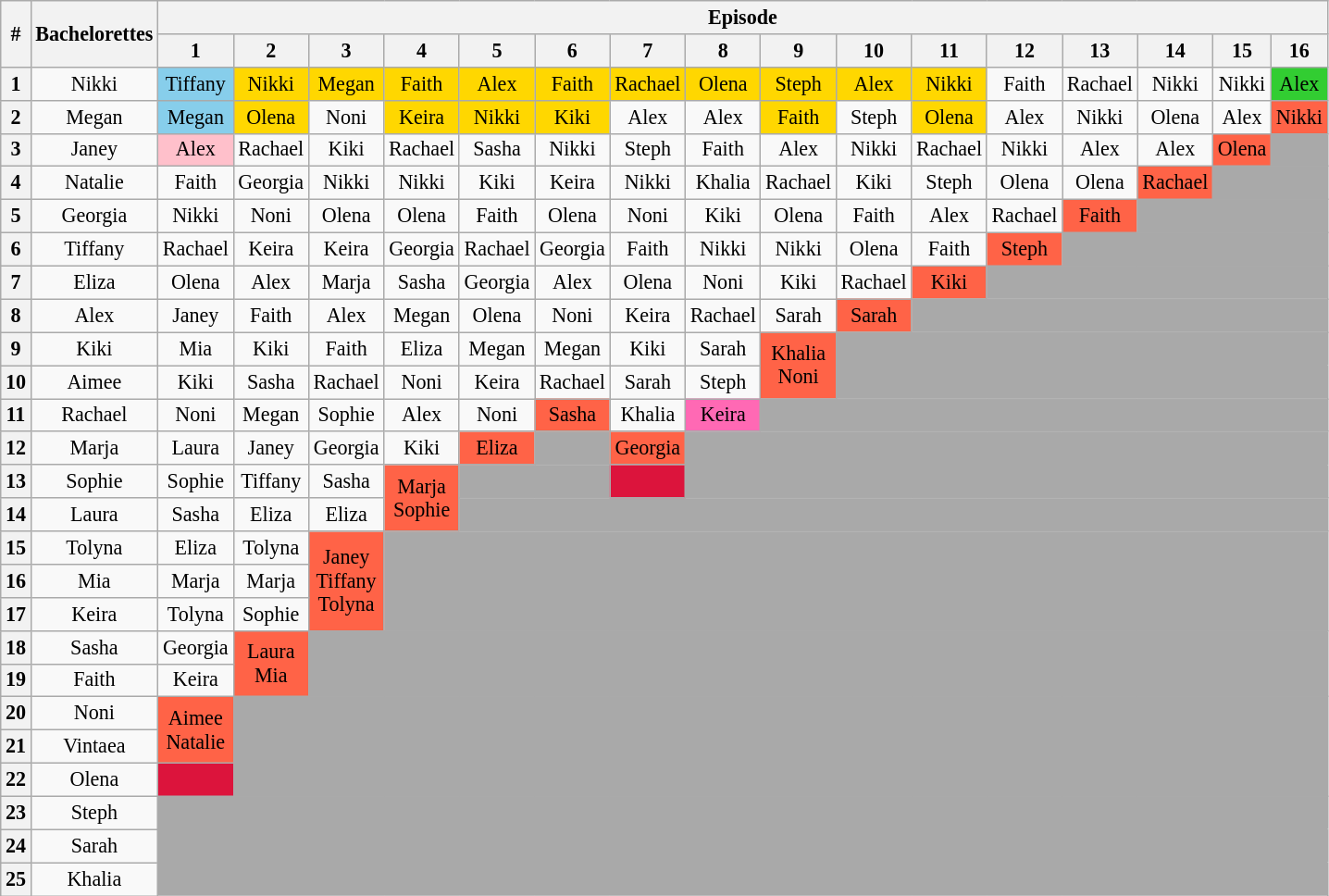<table class="wikitable" style="text-align:center; font-size:92%">
<tr>
<th rowspan="2">#</th>
<th rowspan="2">Bachelorettes</th>
<th colspan=16>Episode</th>
</tr>
<tr>
<th>1</th>
<th>2</th>
<th>3</th>
<th>4</th>
<th>5</th>
<th>6</th>
<th>7</th>
<th>8</th>
<th>9</th>
<th>10</th>
<th>11</th>
<th>12</th>
<th>13</th>
<th>14</th>
<th>15</th>
<th>16</th>
</tr>
<tr>
<th>1</th>
<td>Nikki</td>
<td bgcolor="skyblue">Tiffany</td>
<td bgcolor="gold">Nikki</td>
<td bgcolor="gold">Megan</td>
<td bgcolor="gold">Faith</td>
<td bgcolor="gold">Alex</td>
<td bgcolor="gold">Faith</td>
<td bgcolor="gold">Rachael</td>
<td bgcolor="gold">Olena</td>
<td bgcolor="gold">Steph</td>
<td bgcolor="gold">Alex</td>
<td bgcolor="gold">Nikki</td>
<td>Faith</td>
<td>Rachael</td>
<td>Nikki</td>
<td>Nikki</td>
<td bgcolor="limegreen">Alex</td>
</tr>
<tr>
<th>2</th>
<td>Megan</td>
<td bgcolor="skyblue">Megan</td>
<td bgcolor="gold">Olena</td>
<td>Noni</td>
<td bgcolor="gold">Keira</td>
<td bgcolor="gold">Nikki</td>
<td bgcolor="gold">Kiki</td>
<td>Alex</td>
<td>Alex</td>
<td bgcolor="gold">Faith</td>
<td>Steph</td>
<td bgcolor="gold">Olena</td>
<td>Alex</td>
<td>Nikki</td>
<td>Olena</td>
<td>Alex</td>
<td bgcolor="tomato">Nikki</td>
</tr>
<tr>
<th>3</th>
<td>Janey</td>
<td bgcolor="pink">Alex</td>
<td>Rachael</td>
<td>Kiki</td>
<td>Rachael</td>
<td>Sasha</td>
<td>Nikki</td>
<td>Steph</td>
<td>Faith</td>
<td>Alex</td>
<td>Nikki</td>
<td>Rachael</td>
<td>Nikki</td>
<td>Alex</td>
<td>Alex</td>
<td bgcolor="tomato">Olena</td>
<td bgcolor="darkgray"></td>
</tr>
<tr>
<th>4</th>
<td>Natalie</td>
<td>Faith</td>
<td>Georgia</td>
<td>Nikki</td>
<td>Nikki</td>
<td>Kiki</td>
<td>Keira</td>
<td>Nikki</td>
<td>Khalia</td>
<td>Rachael</td>
<td>Kiki</td>
<td>Steph</td>
<td>Olena</td>
<td>Olena</td>
<td bgcolor="tomato">Rachael</td>
<td bgcolor="darkgray" colspan="2"></td>
</tr>
<tr>
<th>5</th>
<td>Georgia</td>
<td>Nikki</td>
<td>Noni</td>
<td>Olena</td>
<td>Olena</td>
<td>Faith</td>
<td>Olena</td>
<td>Noni</td>
<td>Kiki</td>
<td>Olena</td>
<td>Faith</td>
<td>Alex</td>
<td>Rachael</td>
<td bgcolor="tomato">Faith</td>
<td bgcolor="darkgray" colspan="3"></td>
</tr>
<tr>
<th>6</th>
<td>Tiffany</td>
<td>Rachael</td>
<td>Keira</td>
<td>Keira</td>
<td>Georgia</td>
<td>Rachael</td>
<td>Georgia</td>
<td>Faith</td>
<td>Nikki</td>
<td>Nikki</td>
<td>Olena</td>
<td>Faith</td>
<td bgcolor="tomato">Steph</td>
<td bgcolor="darkgray" colspan="4"></td>
</tr>
<tr>
<th>7</th>
<td>Eliza</td>
<td>Olena</td>
<td>Alex</td>
<td>Marja</td>
<td>Sasha</td>
<td>Georgia</td>
<td>Alex</td>
<td>Olena</td>
<td>Noni</td>
<td>Kiki</td>
<td>Rachael</td>
<td bgcolor="tomato">Kiki</td>
<td bgcolor="darkgray" colspan="5"></td>
</tr>
<tr>
<th>8</th>
<td>Alex</td>
<td>Janey</td>
<td>Faith</td>
<td>Alex</td>
<td>Megan</td>
<td>Olena</td>
<td>Noni</td>
<td>Keira</td>
<td>Rachael</td>
<td>Sarah</td>
<td bgcolor="tomato">Sarah</td>
<td bgcolor="darkgray" colspan="6"></td>
</tr>
<tr>
<th>9</th>
<td>Kiki</td>
<td>Mia</td>
<td>Kiki</td>
<td>Faith</td>
<td>Eliza</td>
<td>Megan</td>
<td>Megan</td>
<td>Kiki</td>
<td>Sarah</td>
<td bgcolor="tomato" rowspan="2">Khalia<br>Noni</td>
<td bgcolor="darkgray" colspan="7" rowspan="2"></td>
</tr>
<tr>
<th>10</th>
<td>Aimee</td>
<td>Kiki</td>
<td>Sasha</td>
<td>Rachael</td>
<td>Noni</td>
<td>Keira</td>
<td>Rachael</td>
<td>Sarah</td>
<td>Steph</td>
</tr>
<tr>
<th>11</th>
<td>Rachael</td>
<td>Noni</td>
<td>Megan</td>
<td>Sophie</td>
<td>Alex</td>
<td>Noni</td>
<td bgcolor="tomato">Sasha</td>
<td>Khalia</td>
<td bgcolor="hotpink">Keira</td>
<td bgcolor="darkgray" colspan="8"></td>
</tr>
<tr>
<th>12</th>
<td>Marja</td>
<td>Laura</td>
<td>Janey</td>
<td>Georgia</td>
<td>Kiki</td>
<td bgcolor="tomato">Eliza</td>
<td bgcolor="darkgray"></td>
<td bgcolor="tomato">Georgia</td>
<td bgcolor="darkgray" colspan="9" rowspan="2"></td>
</tr>
<tr>
<th>13</th>
<td>Sophie</td>
<td>Sophie</td>
<td>Tiffany</td>
<td>Sasha</td>
<td bgcolor="tomato" rowspan="2">Marja<br>Sophie</td>
<td bgcolor="darkgray" colspan="2"></td>
<td bgcolor="crimson"></td>
</tr>
<tr>
<th>14</th>
<td>Laura</td>
<td>Sasha</td>
<td>Eliza</td>
<td>Eliza</td>
<td bgcolor="darkgray" colspan="12"></td>
</tr>
<tr>
<th>15</th>
<td>Tolyna</td>
<td>Eliza</td>
<td>Tolyna</td>
<td bgcolor="tomato" rowspan="3">Janey<br>Tiffany<br>Tolyna</td>
<td bgcolor="darkgray" colspan="13" rowspan="3"></td>
</tr>
<tr>
<th>16</th>
<td>Mia</td>
<td>Marja</td>
<td>Marja</td>
</tr>
<tr>
<th>17</th>
<td>Keira</td>
<td>Tolyna</td>
<td>Sophie</td>
</tr>
<tr>
<th>18</th>
<td>Sasha</td>
<td>Georgia</td>
<td bgcolor="tomato" rowspan="2">Laura<br>Mia</td>
<td bgcolor="darkgray" colspan="14" rowspan="2"></td>
</tr>
<tr>
<th>19</th>
<td>Faith</td>
<td>Keira</td>
</tr>
<tr>
<th>20</th>
<td>Noni</td>
<td bgcolor="tomato" rowspan="2">Aimee<br>Natalie</td>
<td bgcolor="darkgray" colspan="15" rowspan="3"></td>
</tr>
<tr>
<th>21</th>
<td>Vintaea</td>
</tr>
<tr>
<th>22</th>
<td>Olena</td>
<td bgcolor="crimson"></td>
</tr>
<tr>
<th>23</th>
<td>Steph</td>
<td bgcolor="darkgray" colspan="16" rowspan="3"></td>
</tr>
<tr>
<th>24</th>
<td>Sarah</td>
</tr>
<tr>
<th>25</th>
<td>Khalia</td>
</tr>
</table>
